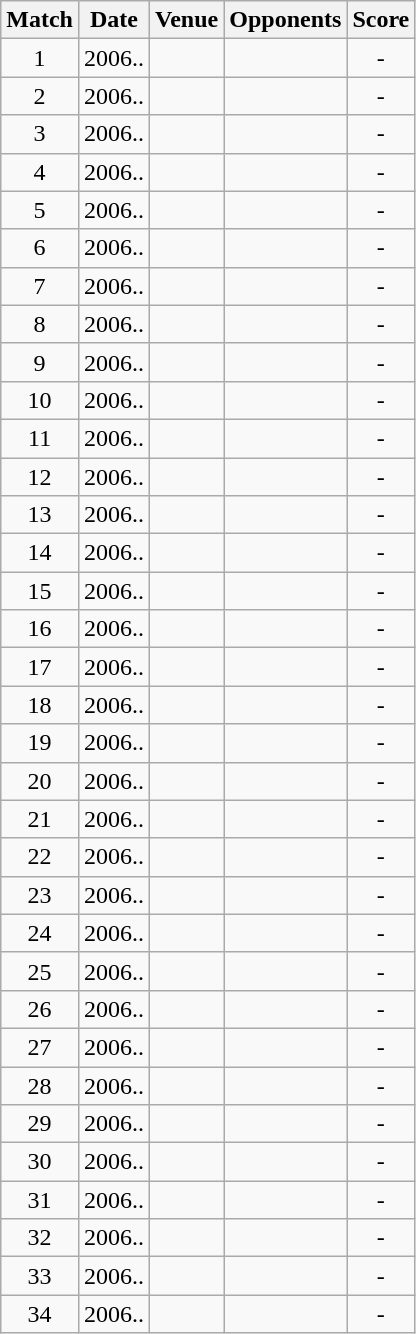<table class="wikitable" style="text-align:center;">
<tr>
<th>Match</th>
<th>Date</th>
<th>Venue</th>
<th>Opponents</th>
<th>Score</th>
</tr>
<tr>
<td>1</td>
<td>2006..</td>
<td><a href='#'></a></td>
<td><a href='#'></a></td>
<td>-</td>
</tr>
<tr>
<td>2</td>
<td>2006..</td>
<td><a href='#'></a></td>
<td><a href='#'></a></td>
<td>-</td>
</tr>
<tr>
<td>3</td>
<td>2006..</td>
<td><a href='#'></a></td>
<td><a href='#'></a></td>
<td>-</td>
</tr>
<tr>
<td>4</td>
<td>2006..</td>
<td><a href='#'></a></td>
<td><a href='#'></a></td>
<td>-</td>
</tr>
<tr>
<td>5</td>
<td>2006..</td>
<td><a href='#'></a></td>
<td><a href='#'></a></td>
<td>-</td>
</tr>
<tr>
<td>6</td>
<td>2006..</td>
<td><a href='#'></a></td>
<td><a href='#'></a></td>
<td>-</td>
</tr>
<tr>
<td>7</td>
<td>2006..</td>
<td><a href='#'></a></td>
<td><a href='#'></a></td>
<td>-</td>
</tr>
<tr>
<td>8</td>
<td>2006..</td>
<td><a href='#'></a></td>
<td><a href='#'></a></td>
<td>-</td>
</tr>
<tr>
<td>9</td>
<td>2006..</td>
<td><a href='#'></a></td>
<td><a href='#'></a></td>
<td>-</td>
</tr>
<tr>
<td>10</td>
<td>2006..</td>
<td><a href='#'></a></td>
<td><a href='#'></a></td>
<td>-</td>
</tr>
<tr>
<td>11</td>
<td>2006..</td>
<td><a href='#'></a></td>
<td><a href='#'></a></td>
<td>-</td>
</tr>
<tr>
<td>12</td>
<td>2006..</td>
<td><a href='#'></a></td>
<td><a href='#'></a></td>
<td>-</td>
</tr>
<tr>
<td>13</td>
<td>2006..</td>
<td><a href='#'></a></td>
<td><a href='#'></a></td>
<td>-</td>
</tr>
<tr>
<td>14</td>
<td>2006..</td>
<td><a href='#'></a></td>
<td><a href='#'></a></td>
<td>-</td>
</tr>
<tr>
<td>15</td>
<td>2006..</td>
<td><a href='#'></a></td>
<td><a href='#'></a></td>
<td>-</td>
</tr>
<tr>
<td>16</td>
<td>2006..</td>
<td><a href='#'></a></td>
<td><a href='#'></a></td>
<td>-</td>
</tr>
<tr>
<td>17</td>
<td>2006..</td>
<td><a href='#'></a></td>
<td><a href='#'></a></td>
<td>-</td>
</tr>
<tr>
<td>18</td>
<td>2006..</td>
<td><a href='#'></a></td>
<td><a href='#'></a></td>
<td>-</td>
</tr>
<tr>
<td>19</td>
<td>2006..</td>
<td><a href='#'></a></td>
<td><a href='#'></a></td>
<td>-</td>
</tr>
<tr>
<td>20</td>
<td>2006..</td>
<td><a href='#'></a></td>
<td><a href='#'></a></td>
<td>-</td>
</tr>
<tr>
<td>21</td>
<td>2006..</td>
<td><a href='#'></a></td>
<td><a href='#'></a></td>
<td>-</td>
</tr>
<tr>
<td>22</td>
<td>2006..</td>
<td><a href='#'></a></td>
<td><a href='#'></a></td>
<td>-</td>
</tr>
<tr>
<td>23</td>
<td>2006..</td>
<td><a href='#'></a></td>
<td><a href='#'></a></td>
<td>-</td>
</tr>
<tr>
<td>24</td>
<td>2006..</td>
<td><a href='#'></a></td>
<td><a href='#'></a></td>
<td>-</td>
</tr>
<tr>
<td>25</td>
<td>2006..</td>
<td><a href='#'></a></td>
<td><a href='#'></a></td>
<td>-</td>
</tr>
<tr>
<td>26</td>
<td>2006..</td>
<td><a href='#'></a></td>
<td><a href='#'></a></td>
<td>-</td>
</tr>
<tr>
<td>27</td>
<td>2006..</td>
<td><a href='#'></a></td>
<td><a href='#'></a></td>
<td>-</td>
</tr>
<tr>
<td>28</td>
<td>2006..</td>
<td><a href='#'></a></td>
<td><a href='#'></a></td>
<td>-</td>
</tr>
<tr>
<td>29</td>
<td>2006..</td>
<td><a href='#'></a></td>
<td><a href='#'></a></td>
<td>-</td>
</tr>
<tr>
<td>30</td>
<td>2006..</td>
<td><a href='#'></a></td>
<td><a href='#'></a></td>
<td>-</td>
</tr>
<tr>
<td>31</td>
<td>2006..</td>
<td><a href='#'></a></td>
<td><a href='#'></a></td>
<td>-</td>
</tr>
<tr>
<td>32</td>
<td>2006..</td>
<td><a href='#'></a></td>
<td><a href='#'></a></td>
<td>-</td>
</tr>
<tr>
<td>33</td>
<td>2006..</td>
<td><a href='#'></a></td>
<td><a href='#'></a></td>
<td>-</td>
</tr>
<tr>
<td>34</td>
<td>2006..</td>
<td><a href='#'></a></td>
<td><a href='#'></a></td>
<td>-</td>
</tr>
</table>
